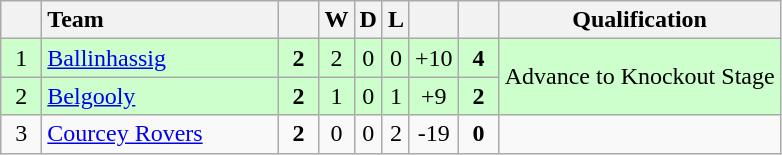<table class="wikitable" style="text-align:center">
<tr>
<th width="20"></th>
<th width="150" style="text-align:left;">Team</th>
<th width="20"></th>
<th>W</th>
<th>D</th>
<th>L</th>
<th width="20"></th>
<th width="20"></th>
<th>Qualification</th>
</tr>
<tr style="background:#ccffcc">
<td>1</td>
<td align="left"> <a href='#'>Ballinhassig</a></td>
<td><strong>2</strong></td>
<td>2</td>
<td>0</td>
<td>0</td>
<td>+10</td>
<td><strong>4</strong></td>
<td rowspan="2">Advance to Knockout Stage</td>
</tr>
<tr style="background:#ccffcc">
<td>2</td>
<td align="left"> <a href='#'>Belgooly</a></td>
<td><strong>2</strong></td>
<td>1</td>
<td>0</td>
<td>1</td>
<td>+9</td>
<td><strong>2</strong></td>
</tr>
<tr>
<td>3</td>
<td align="left"> <a href='#'>Courcey Rovers</a></td>
<td><strong>2</strong></td>
<td>0</td>
<td>0</td>
<td>2</td>
<td>-19</td>
<td><strong>0</strong></td>
<td></td>
</tr>
</table>
